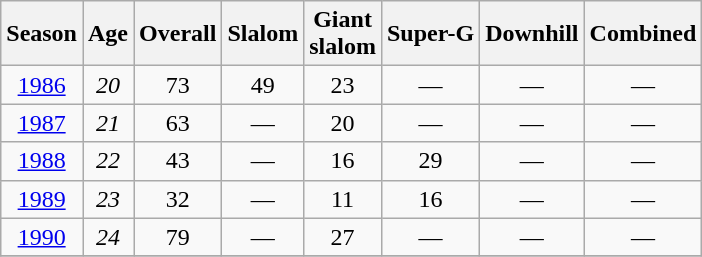<table class=wikitable style="text-align:center">
<tr>
<th>Season</th>
<th>Age</th>
<th>Overall</th>
<th>Slalom</th>
<th>Giant<br>slalom</th>
<th>Super-G</th>
<th>Downhill</th>
<th>Combined</th>
</tr>
<tr>
<td><a href='#'>1986</a></td>
<td><em>20</em></td>
<td>73</td>
<td>49</td>
<td>23</td>
<td>—</td>
<td>—</td>
<td>—</td>
</tr>
<tr>
<td><a href='#'>1987</a></td>
<td><em>21</em></td>
<td>63</td>
<td>—</td>
<td>20</td>
<td>—</td>
<td>—</td>
<td>—</td>
</tr>
<tr>
<td><a href='#'>1988</a></td>
<td><em>22</em></td>
<td>43</td>
<td>—</td>
<td>16</td>
<td>29</td>
<td>—</td>
<td>—</td>
</tr>
<tr>
<td><a href='#'>1989</a></td>
<td><em>23</em></td>
<td>32</td>
<td>—</td>
<td>11</td>
<td>16</td>
<td>—</td>
<td>—</td>
</tr>
<tr>
<td><a href='#'>1990</a></td>
<td><em>24</em></td>
<td>79</td>
<td>—</td>
<td>27</td>
<td>—</td>
<td>—</td>
<td>—</td>
</tr>
<tr>
</tr>
</table>
